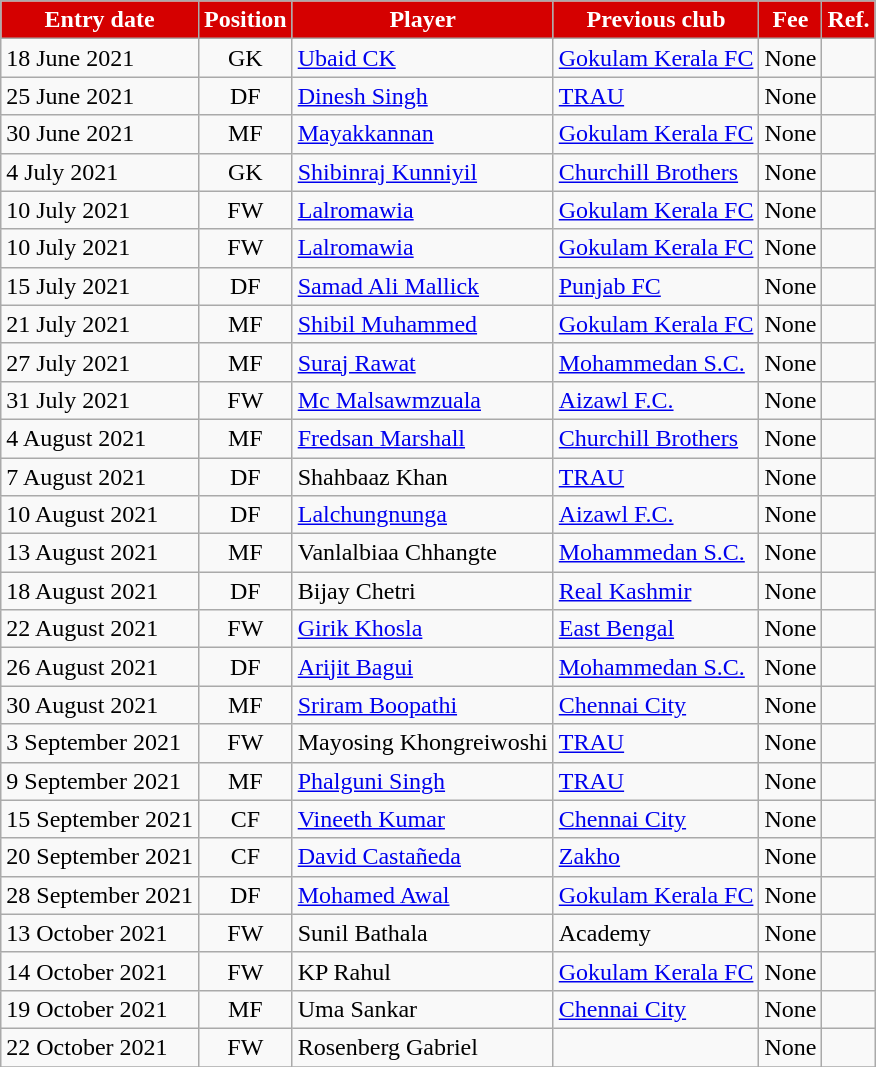<table class="wikitable sortable">
<tr>
<th style="background:#d50000; color:white;"><strong>Entry date</strong></th>
<th style="background:#d50000; color:white;"><strong>Position</strong></th>
<th style="background:#d50000; color:white;"><strong>Player</strong></th>
<th style="background:#d50000; color:white;"><strong>Previous club</strong></th>
<th style="background:#d50000; color:white;"><strong>Fee</strong></th>
<th style="background:#d50000; color:white;"><strong>Ref.</strong></th>
</tr>
<tr>
<td>18 June 2021</td>
<td style="text-align:center;">GK</td>
<td style="text-align:left;"><a href='#'>Ubaid CK</a></td>
<td style="text-align:left;"> <a href='#'>Gokulam Kerala FC</a></td>
<td>None</td>
<td></td>
</tr>
<tr>
<td>25 June 2021</td>
<td style="text-align:center;">DF</td>
<td style="text-align:left;"><a href='#'>Dinesh Singh</a></td>
<td style="text-align:left;"> <a href='#'>TRAU</a></td>
<td>None</td>
<td></td>
</tr>
<tr>
<td>30 June 2021</td>
<td style="text-align:center;">MF</td>
<td style="text-align:left;"><a href='#'>Mayakkannan</a></td>
<td style="text-align:left;"> <a href='#'>Gokulam Kerala FC</a></td>
<td>None</td>
<td></td>
</tr>
<tr>
<td>4 July 2021</td>
<td style="text-align:center;">GK</td>
<td style="text-align:left;"><a href='#'>Shibinraj Kunniyil</a></td>
<td style="text-align:left;"> <a href='#'>Churchill Brothers</a></td>
<td>None</td>
<td></td>
</tr>
<tr>
<td>10 July 2021</td>
<td style="text-align:center;">FW</td>
<td style="text-align:left;"><a href='#'>Lalromawia</a></td>
<td style="text-align:left;"> <a href='#'>Gokulam Kerala FC</a></td>
<td>None</td>
<td></td>
</tr>
<tr>
<td>10 July 2021</td>
<td style="text-align:center;">FW</td>
<td style="text-align:left;"><a href='#'>Lalromawia</a></td>
<td style="text-align:left;"> <a href='#'>Gokulam Kerala FC</a></td>
<td>None</td>
<td></td>
</tr>
<tr>
<td>15 July 2021</td>
<td style="text-align:center;">DF</td>
<td style="text-align:left;"><a href='#'>Samad Ali Mallick</a></td>
<td style="text-align:left;"> <a href='#'>Punjab FC</a></td>
<td>None</td>
<td></td>
</tr>
<tr>
<td>21 July 2021</td>
<td style="text-align:center;">MF</td>
<td style="text-align:left;"><a href='#'>Shibil Muhammed</a></td>
<td style="text-align:left;"> <a href='#'>Gokulam Kerala FC</a></td>
<td>None</td>
<td></td>
</tr>
<tr>
<td>27 July 2021</td>
<td style="text-align:center;">MF</td>
<td style="text-align:left;"><a href='#'>Suraj Rawat</a></td>
<td style="text-align:left;"> <a href='#'>Mohammedan S.C.</a></td>
<td>None</td>
<td></td>
</tr>
<tr>
<td>31 July 2021</td>
<td style="text-align:center;">FW</td>
<td style="text-align:left;"><a href='#'>Mc Malsawmzuala</a></td>
<td style="text-align:left;"> <a href='#'>Aizawl F.C.</a></td>
<td>None</td>
<td></td>
</tr>
<tr>
<td>4 August 2021</td>
<td style="text-align:center;">MF</td>
<td style="text-align:left;"><a href='#'>Fredsan Marshall</a></td>
<td style="text-align:left;"> <a href='#'>Churchill Brothers</a></td>
<td>None</td>
<td></td>
</tr>
<tr>
<td>7 August 2021</td>
<td style="text-align:center;">DF</td>
<td style="text-align:left;">Shahbaaz Khan</td>
<td style="text-align:left;"> <a href='#'>TRAU</a></td>
<td>None</td>
<td></td>
</tr>
<tr>
<td>10 August 2021</td>
<td style="text-align:center;">DF</td>
<td style="text-align:left;"><a href='#'>Lalchungnunga</a></td>
<td style="text-align:left;"> <a href='#'>Aizawl F.C.</a></td>
<td>None</td>
<td></td>
</tr>
<tr>
<td>13 August 2021</td>
<td style="text-align:center;">MF</td>
<td style="text-align:left;">Vanlalbiaa Chhangte</td>
<td style="text-align:left;"> <a href='#'>Mohammedan S.C.</a></td>
<td>None</td>
<td></td>
</tr>
<tr>
<td>18 August 2021</td>
<td style="text-align:center;">DF</td>
<td style="text-align:left;">Bijay Chetri</td>
<td style="text-align:left;"> <a href='#'>Real Kashmir</a></td>
<td>None</td>
<td></td>
</tr>
<tr>
<td>22 August 2021</td>
<td style="text-align:center;">FW</td>
<td style="text-align:left;"><a href='#'>Girik Khosla</a></td>
<td style="text-align:left;"> <a href='#'>East Bengal</a></td>
<td>None</td>
<td></td>
</tr>
<tr>
<td>26 August 2021</td>
<td style="text-align:center;">DF</td>
<td style="text-align:left;"><a href='#'>Arijit Bagui</a></td>
<td style="text-align:left;"> <a href='#'>Mohammedan S.C.</a></td>
<td>None</td>
<td></td>
</tr>
<tr>
<td>30 August 2021</td>
<td style="text-align:center;">MF</td>
<td style="text-align:left;"><a href='#'>Sriram Boopathi</a></td>
<td style="text-align:left;"> <a href='#'>Chennai City</a></td>
<td>None</td>
<td></td>
</tr>
<tr>
<td>3 September 2021</td>
<td style="text-align:center;">FW</td>
<td style="text-align:left;">Mayosing Khongreiwoshi</td>
<td style="text-align:left;"> <a href='#'>TRAU</a></td>
<td>None</td>
<td></td>
</tr>
<tr>
<td>9 September 2021</td>
<td style="text-align:center;">MF</td>
<td style="text-align:left;"><a href='#'>Phalguni Singh</a></td>
<td style="text-align:left;"> <a href='#'>TRAU</a></td>
<td>None</td>
<td></td>
</tr>
<tr>
<td>15 September 2021</td>
<td style="text-align:center;">CF</td>
<td style="text-align:left;"><a href='#'>Vineeth Kumar</a></td>
<td style="text-align:left;"> <a href='#'>Chennai City</a></td>
<td>None</td>
<td></td>
</tr>
<tr>
<td>20 September 2021</td>
<td style="text-align:center;">CF</td>
<td style="text-align:left;"> <a href='#'>David Castañeda</a></td>
<td style="text-align:left;"> <a href='#'>Zakho</a></td>
<td>None</td>
<td></td>
</tr>
<tr>
<td>28 September 2021</td>
<td style="text-align:center;">DF</td>
<td style="text-align:left;"> <a href='#'>Mohamed Awal</a></td>
<td style="text-align:left;"> <a href='#'>Gokulam Kerala FC</a></td>
<td>None</td>
<td></td>
</tr>
<tr>
<td>13 October 2021</td>
<td style="text-align:center;">FW</td>
<td style="text-align:left;">Sunil Bathala</td>
<td style="text-align:left;">Academy</td>
<td>None</td>
<td></td>
</tr>
<tr>
<td>14 October 2021</td>
<td style="text-align:center;">FW</td>
<td style="text-align:left;">KP Rahul</td>
<td style="text-align:left;"> <a href='#'>Gokulam Kerala FC</a></td>
<td>None</td>
<td></td>
</tr>
<tr>
<td>19 October 2021</td>
<td style="text-align:center;">MF</td>
<td style="text-align:left;">Uma Sankar</td>
<td style="text-align:left;"> <a href='#'>Chennai City</a></td>
<td>None</td>
<td></td>
</tr>
<tr>
<td>22 October 2021</td>
<td style="text-align:center;">FW</td>
<td style="text-align:left;">Rosenberg Gabriel</td>
<td style="text-align:left;"></td>
<td>None</td>
<td></td>
</tr>
<tr>
</tr>
</table>
